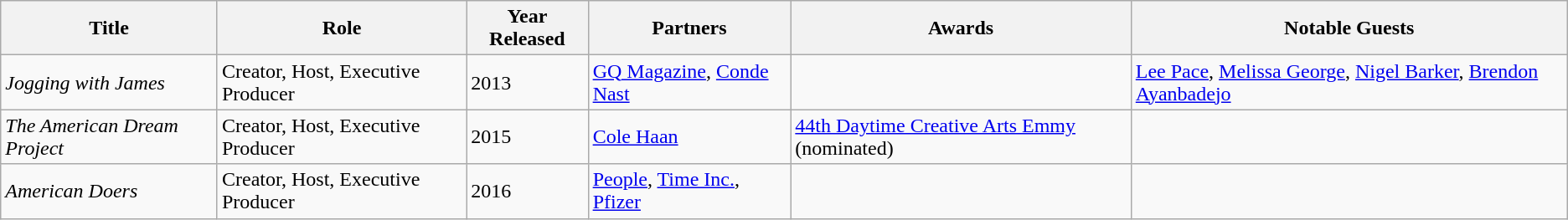<table class="wikitable">
<tr>
<th>Title</th>
<th>Role</th>
<th>Year Released</th>
<th>Partners</th>
<th>Awards</th>
<th>Notable Guests</th>
</tr>
<tr>
<td><em>Jogging with James</em></td>
<td>Creator, Host, Executive Producer</td>
<td>2013</td>
<td><a href='#'>GQ Magazine</a>, <a href='#'>Conde Nast</a></td>
<td></td>
<td><a href='#'>Lee Pace</a>, <a href='#'>Melissa George</a>, <a href='#'>Nigel Barker</a>, <a href='#'>Brendon Ayanbadejo</a></td>
</tr>
<tr>
<td><em>The American Dream Project</em></td>
<td>Creator, Host, Executive Producer</td>
<td>2015</td>
<td><a href='#'>Cole Haan</a></td>
<td><a href='#'>44th Daytime Creative Arts Emmy</a> (nominated)</td>
<td></td>
</tr>
<tr>
<td><em>American Doers</em></td>
<td>Creator, Host, Executive Producer</td>
<td>2016</td>
<td><a href='#'>People</a>, <a href='#'>Time Inc.</a>, <a href='#'>Pfizer</a></td>
<td></td>
<td></td>
</tr>
</table>
